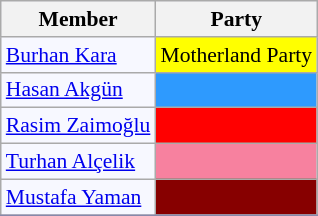<table class=wikitable style="border:1px solid #8888aa; background-color:#f7f8ff; padding:0px; font-size:90%;">
<tr>
<th>Member</th>
<th>Party</th>
</tr>
<tr>
<td><a href='#'>Burhan Kara</a></td>
<td style="background: #ffff00">Motherland Party</td>
</tr>
<tr>
<td><a href='#'>Hasan Akgün</a></td>
<td style="background: #2E9AFE"></td>
</tr>
<tr>
<td><a href='#'>Rasim Zaimoğlu</a></td>
<td style="background: #ff0000"></td>
</tr>
<tr>
<td><a href='#'>Turhan Alçelik</a></td>
<td style="background: #F7819F"></td>
</tr>
<tr>
<td><a href='#'>Mustafa Yaman</a></td>
<td style="background: #870000"></td>
</tr>
<tr>
</tr>
</table>
